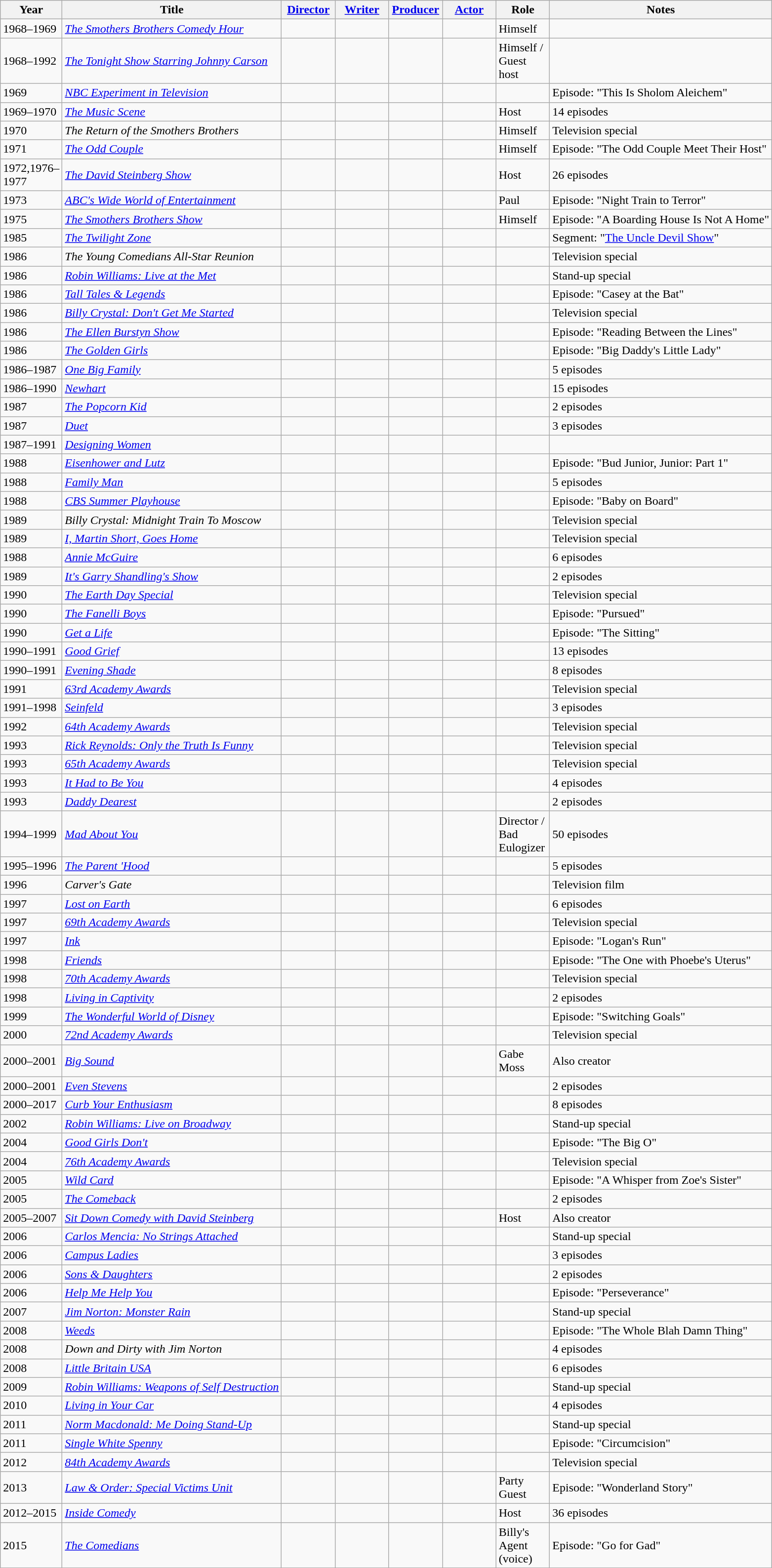<table class="wikitable sortable">
<tr>
<th width="33">Year</th>
<th>Title</th>
<th width=65><a href='#'>Director</a></th>
<th width=65><a href='#'>Writer</a></th>
<th width=65><a href='#'>Producer</a></th>
<th width=65><a href='#'>Actor</a></th>
<th width=65>Role</th>
<th>Notes</th>
</tr>
<tr>
<td>1968–1969</td>
<td data-sort-value="Smothers Brothers Comedy Hour, The"><em><a href='#'>The Smothers Brothers Comedy Hour</a></em></td>
<td></td>
<td></td>
<td></td>
<td></td>
<td>Himself</td>
<td></td>
</tr>
<tr>
<td>1968–1992</td>
<td data-sort-value="Tonight Show Starring Johnny Carson, The"><em><a href='#'>The Tonight Show Starring Johnny Carson</a></em></td>
<td></td>
<td></td>
<td></td>
<td></td>
<td>Himself / Guest host</td>
<td></td>
</tr>
<tr>
<td>1969</td>
<td><em><a href='#'>NBC Experiment in Television</a></em></td>
<td></td>
<td></td>
<td></td>
<td></td>
<td></td>
<td>Episode: "This Is Sholom Aleichem"</td>
</tr>
<tr>
<td>1969–1970</td>
<td data-sort-value="Music Scene, The"><em><a href='#'>The Music Scene</a></em></td>
<td></td>
<td></td>
<td></td>
<td></td>
<td>Host</td>
<td>14 episodes</td>
</tr>
<tr>
<td>1970</td>
<td data-sort-value="Return of the Smothers Brothers, The"><em>The Return of the Smothers Brothers</em></td>
<td></td>
<td></td>
<td></td>
<td></td>
<td>Himself</td>
<td>Television special</td>
</tr>
<tr>
<td>1971</td>
<td data-sort-value="Odd Couple, The"><em><a href='#'>The Odd Couple</a></em></td>
<td></td>
<td></td>
<td></td>
<td></td>
<td>Himself</td>
<td>Episode: "The Odd Couple Meet Their Host"</td>
</tr>
<tr>
<td>1972,1976–1977</td>
<td data-sort-value="David Steinberg Show, The"><em><a href='#'>The David Steinberg Show</a></em></td>
<td></td>
<td></td>
<td></td>
<td></td>
<td>Host</td>
<td>26 episodes</td>
</tr>
<tr>
<td>1973</td>
<td><em><a href='#'>ABC's Wide World of Entertainment</a></em></td>
<td></td>
<td></td>
<td></td>
<td></td>
<td>Paul</td>
<td>Episode: "Night Train to Terror"</td>
</tr>
<tr>
<td>1975</td>
<td data-sort-value="Smothers Brothers Show, The"><em><a href='#'>The Smothers Brothers Show</a></em></td>
<td></td>
<td></td>
<td></td>
<td></td>
<td>Himself</td>
<td>Episode: "A Boarding House Is Not A Home"</td>
</tr>
<tr>
<td>1985</td>
<td data-sort-value="Twilight Zone, The"><em><a href='#'>The Twilight Zone</a></em></td>
<td></td>
<td></td>
<td></td>
<td></td>
<td></td>
<td>Segment: "<a href='#'>The Uncle Devil Show</a>"</td>
</tr>
<tr>
<td>1986</td>
<td data-sort-value="Young Comedians All-Star Reunion, The"><em>The Young Comedians All-Star Reunion</em></td>
<td></td>
<td></td>
<td></td>
<td></td>
<td></td>
<td>Television special</td>
</tr>
<tr>
<td>1986</td>
<td><em><a href='#'>Robin Williams: Live at the Met</a></em></td>
<td></td>
<td></td>
<td></td>
<td></td>
<td></td>
<td>Stand-up special</td>
</tr>
<tr>
<td>1986</td>
<td><em><a href='#'>Tall Tales & Legends</a></em></td>
<td></td>
<td></td>
<td></td>
<td></td>
<td></td>
<td>Episode: "Casey at the Bat"</td>
</tr>
<tr>
<td>1986</td>
<td><em><a href='#'>Billy Crystal: Don't Get Me Started</a></em></td>
<td></td>
<td></td>
<td></td>
<td></td>
<td></td>
<td>Television special</td>
</tr>
<tr>
<td>1986</td>
<td data-sort-value="Ellen Burstyn Show, The"><em><a href='#'>The Ellen Burstyn Show</a></em></td>
<td></td>
<td></td>
<td></td>
<td></td>
<td></td>
<td>Episode: "Reading Between the Lines"</td>
</tr>
<tr>
<td>1986</td>
<td data-sort-value="Golden Girls, The"><em><a href='#'>The Golden Girls</a></em></td>
<td></td>
<td></td>
<td></td>
<td></td>
<td></td>
<td>Episode: "Big Daddy's Little Lady"</td>
</tr>
<tr>
<td>1986–1987</td>
<td><em><a href='#'>One Big Family</a></em></td>
<td></td>
<td></td>
<td></td>
<td></td>
<td></td>
<td>5 episodes</td>
</tr>
<tr>
<td>1986–1990</td>
<td><em><a href='#'>Newhart</a></em></td>
<td></td>
<td></td>
<td></td>
<td></td>
<td></td>
<td>15 episodes</td>
</tr>
<tr>
<td>1987</td>
<td data-sort-value="Popcorn Kid, The"><em><a href='#'>The Popcorn Kid</a></em></td>
<td></td>
<td></td>
<td></td>
<td></td>
<td></td>
<td>2 episodes</td>
</tr>
<tr>
<td>1987</td>
<td><em><a href='#'>Duet</a></em></td>
<td></td>
<td></td>
<td></td>
<td></td>
<td></td>
<td>3 episodes</td>
</tr>
<tr>
<td>1987–1991</td>
<td><em><a href='#'>Designing Women</a></em></td>
<td></td>
<td></td>
<td></td>
<td></td>
<td></td>
<td></td>
</tr>
<tr>
<td>1988</td>
<td><em><a href='#'>Eisenhower and Lutz</a></em></td>
<td></td>
<td></td>
<td></td>
<td></td>
<td></td>
<td>Episode: "Bud Junior, Junior: Part 1"</td>
</tr>
<tr>
<td>1988</td>
<td><em><a href='#'>Family Man</a></em></td>
<td></td>
<td></td>
<td></td>
<td></td>
<td></td>
<td>5 episodes</td>
</tr>
<tr>
<td>1988</td>
<td><em><a href='#'>CBS Summer Playhouse</a></em></td>
<td></td>
<td></td>
<td></td>
<td></td>
<td></td>
<td>Episode: "Baby on Board"</td>
</tr>
<tr>
<td>1989</td>
<td><em>Billy Crystal: Midnight Train To Moscow</em></td>
<td></td>
<td></td>
<td></td>
<td></td>
<td></td>
<td>Television special</td>
</tr>
<tr>
<td>1989</td>
<td><em><a href='#'>I, Martin Short, Goes Home</a></em></td>
<td></td>
<td></td>
<td></td>
<td></td>
<td></td>
<td>Television special</td>
</tr>
<tr>
<td>1988</td>
<td><em><a href='#'>Annie McGuire</a></em></td>
<td></td>
<td></td>
<td></td>
<td></td>
<td></td>
<td>6 episodes</td>
</tr>
<tr>
<td>1989</td>
<td><em><a href='#'>It's Garry Shandling's Show</a></em></td>
<td></td>
<td></td>
<td></td>
<td></td>
<td></td>
<td>2 episodes</td>
</tr>
<tr>
<td>1990</td>
<td data-sort-value="Earth Day Special, The"><em><a href='#'>The Earth Day Special</a></em></td>
<td></td>
<td></td>
<td></td>
<td></td>
<td></td>
<td>Television special</td>
</tr>
<tr>
<td>1990</td>
<td data-sort-value="Fanelli Boys, The"><em><a href='#'>The Fanelli Boys</a></em></td>
<td></td>
<td></td>
<td></td>
<td></td>
<td></td>
<td>Episode: "Pursued"</td>
</tr>
<tr>
<td>1990</td>
<td><em><a href='#'>Get a Life</a></em></td>
<td></td>
<td></td>
<td></td>
<td></td>
<td></td>
<td>Episode: "The Sitting"</td>
</tr>
<tr>
<td>1990–1991</td>
<td><em><a href='#'>Good Grief</a></em></td>
<td></td>
<td></td>
<td></td>
<td></td>
<td></td>
<td>13 episodes</td>
</tr>
<tr>
<td>1990–1991</td>
<td><em><a href='#'>Evening Shade</a></em></td>
<td></td>
<td></td>
<td></td>
<td></td>
<td></td>
<td>8 episodes</td>
</tr>
<tr>
<td>1991</td>
<td><em><a href='#'>63rd Academy Awards</a></em></td>
<td></td>
<td></td>
<td></td>
<td></td>
<td></td>
<td>Television special</td>
</tr>
<tr>
<td>1991–1998</td>
<td><em><a href='#'>Seinfeld</a></em></td>
<td></td>
<td></td>
<td></td>
<td></td>
<td></td>
<td>3 episodes</td>
</tr>
<tr>
<td>1992</td>
<td><em><a href='#'>64th Academy Awards</a></em></td>
<td></td>
<td></td>
<td></td>
<td></td>
<td></td>
<td>Television special</td>
</tr>
<tr>
<td>1993</td>
<td><em><a href='#'>Rick Reynolds: Only the Truth Is Funny</a></em></td>
<td></td>
<td></td>
<td></td>
<td></td>
<td></td>
<td>Television special</td>
</tr>
<tr>
<td>1993</td>
<td><em><a href='#'>65th Academy Awards</a></em></td>
<td></td>
<td></td>
<td></td>
<td></td>
<td></td>
<td>Television special</td>
</tr>
<tr>
<td>1993</td>
<td><em><a href='#'>It Had to Be You</a></em></td>
<td></td>
<td></td>
<td></td>
<td></td>
<td></td>
<td>4 episodes</td>
</tr>
<tr>
<td>1993</td>
<td><em><a href='#'>Daddy Dearest</a></em></td>
<td></td>
<td></td>
<td></td>
<td></td>
<td></td>
<td>2 episodes</td>
</tr>
<tr>
<td>1994–1999</td>
<td><em><a href='#'>Mad About You</a></em></td>
<td></td>
<td></td>
<td></td>
<td></td>
<td>Director / Bad Eulogizer</td>
<td>50 episodes</td>
</tr>
<tr>
<td>1995–1996</td>
<td data-sort-value="Parent 'Hood, The"><em><a href='#'>The Parent 'Hood</a></em></td>
<td></td>
<td></td>
<td></td>
<td></td>
<td></td>
<td>5 episodes</td>
</tr>
<tr>
<td>1996</td>
<td><em>Carver's Gate</em></td>
<td></td>
<td></td>
<td></td>
<td></td>
<td></td>
<td>Television film</td>
</tr>
<tr>
<td>1997</td>
<td><em><a href='#'>Lost on Earth</a></em></td>
<td></td>
<td></td>
<td></td>
<td></td>
<td></td>
<td>6 episodes</td>
</tr>
<tr>
<td>1997</td>
<td><em><a href='#'>69th Academy Awards</a></em></td>
<td></td>
<td></td>
<td></td>
<td></td>
<td></td>
<td>Television special</td>
</tr>
<tr>
<td>1997</td>
<td><em><a href='#'>Ink</a></em></td>
<td></td>
<td></td>
<td></td>
<td></td>
<td></td>
<td>Episode: "Logan's Run"</td>
</tr>
<tr>
<td>1998</td>
<td><em><a href='#'>Friends</a></em></td>
<td></td>
<td></td>
<td></td>
<td></td>
<td></td>
<td>Episode: "The One with Phoebe's Uterus"</td>
</tr>
<tr>
<td>1998</td>
<td><em><a href='#'>70th Academy Awards</a></em></td>
<td></td>
<td></td>
<td></td>
<td></td>
<td></td>
<td>Television special</td>
</tr>
<tr>
<td>1998</td>
<td><em><a href='#'>Living in Captivity</a></em></td>
<td></td>
<td></td>
<td></td>
<td></td>
<td></td>
<td>2 episodes</td>
</tr>
<tr>
<td>1999</td>
<td data-sort-value="Wonderful World of Disney, The"><em><a href='#'>The Wonderful World of Disney</a></em></td>
<td></td>
<td></td>
<td></td>
<td></td>
<td></td>
<td>Episode: "Switching Goals"</td>
</tr>
<tr>
<td>2000</td>
<td><em><a href='#'>72nd Academy Awards</a></em></td>
<td></td>
<td></td>
<td></td>
<td></td>
<td></td>
<td>Television special</td>
</tr>
<tr>
<td>2000–2001</td>
<td><em><a href='#'>Big Sound</a></em></td>
<td></td>
<td></td>
<td></td>
<td></td>
<td>Gabe Moss</td>
<td>Also creator</td>
</tr>
<tr>
<td>2000–2001</td>
<td><em><a href='#'>Even Stevens</a></em></td>
<td></td>
<td></td>
<td></td>
<td></td>
<td></td>
<td>2 episodes</td>
</tr>
<tr>
<td>2000–2017</td>
<td><em><a href='#'>Curb Your Enthusiasm</a></em></td>
<td></td>
<td></td>
<td></td>
<td></td>
<td></td>
<td>8 episodes</td>
</tr>
<tr>
<td>2002</td>
<td><em><a href='#'>Robin Williams: Live on Broadway</a></em></td>
<td></td>
<td></td>
<td></td>
<td></td>
<td></td>
<td>Stand-up special</td>
</tr>
<tr>
<td>2004</td>
<td><em><a href='#'>Good Girls Don't</a></em></td>
<td></td>
<td></td>
<td></td>
<td></td>
<td></td>
<td>Episode: "The Big O"</td>
</tr>
<tr>
<td>2004</td>
<td><em><a href='#'>76th Academy Awards</a></em></td>
<td></td>
<td></td>
<td></td>
<td></td>
<td></td>
<td>Television special</td>
</tr>
<tr>
<td>2005</td>
<td><em><a href='#'>Wild Card</a></em></td>
<td></td>
<td></td>
<td></td>
<td></td>
<td></td>
<td>Episode: "A Whisper from Zoe's Sister"</td>
</tr>
<tr>
<td>2005</td>
<td data-sort-value="Comeback, The"><em><a href='#'>The Comeback</a></em></td>
<td></td>
<td></td>
<td></td>
<td></td>
<td></td>
<td>2 episodes</td>
</tr>
<tr>
<td>2005–2007</td>
<td><em><a href='#'>Sit Down Comedy with David Steinberg</a></em></td>
<td></td>
<td></td>
<td></td>
<td></td>
<td>Host</td>
<td>Also creator</td>
</tr>
<tr>
<td>2006</td>
<td><em><a href='#'>Carlos Mencia: No Strings Attached</a></em></td>
<td></td>
<td></td>
<td></td>
<td></td>
<td></td>
<td>Stand-up special</td>
</tr>
<tr>
<td>2006</td>
<td><em><a href='#'>Campus Ladies</a></em></td>
<td></td>
<td></td>
<td></td>
<td></td>
<td></td>
<td>3 episodes</td>
</tr>
<tr>
<td>2006</td>
<td><em><a href='#'>Sons & Daughters</a></em></td>
<td></td>
<td></td>
<td></td>
<td></td>
<td></td>
<td>2 episodes</td>
</tr>
<tr>
<td>2006</td>
<td><em><a href='#'>Help Me Help You</a></em></td>
<td></td>
<td></td>
<td></td>
<td></td>
<td></td>
<td>Episode: "Perseverance"</td>
</tr>
<tr>
<td>2007</td>
<td><em><a href='#'>Jim Norton: Monster Rain</a></em></td>
<td></td>
<td></td>
<td></td>
<td></td>
<td></td>
<td>Stand-up special</td>
</tr>
<tr>
<td>2008</td>
<td><em><a href='#'>Weeds</a></em></td>
<td></td>
<td></td>
<td></td>
<td></td>
<td></td>
<td>Episode: "The Whole Blah Damn Thing"</td>
</tr>
<tr>
<td>2008</td>
<td><em>Down and Dirty with Jim Norton</em></td>
<td></td>
<td></td>
<td></td>
<td></td>
<td></td>
<td>4 episodes</td>
</tr>
<tr>
<td>2008</td>
<td><em><a href='#'>Little Britain USA</a></em></td>
<td></td>
<td></td>
<td></td>
<td></td>
<td></td>
<td>6 episodes</td>
</tr>
<tr>
<td>2009</td>
<td><em><a href='#'>Robin Williams: Weapons of Self Destruction</a></em></td>
<td></td>
<td></td>
<td></td>
<td></td>
<td></td>
<td>Stand-up special</td>
</tr>
<tr>
<td>2010</td>
<td><em><a href='#'>Living in Your Car</a></em></td>
<td></td>
<td></td>
<td></td>
<td></td>
<td></td>
<td>4 episodes</td>
</tr>
<tr>
<td>2011</td>
<td><em><a href='#'>Norm Macdonald: Me Doing Stand-Up</a></em></td>
<td></td>
<td></td>
<td></td>
<td></td>
<td></td>
<td>Stand-up special</td>
</tr>
<tr>
<td>2011</td>
<td><em><a href='#'>Single White Spenny</a></em></td>
<td></td>
<td></td>
<td></td>
<td></td>
<td></td>
<td>Episode: "Circumcision"</td>
</tr>
<tr>
<td>2012</td>
<td><em><a href='#'>84th Academy Awards</a></em></td>
<td></td>
<td></td>
<td></td>
<td></td>
<td></td>
<td>Television special</td>
</tr>
<tr>
<td>2013</td>
<td><em><a href='#'>Law & Order: Special Victims Unit</a></em></td>
<td></td>
<td></td>
<td></td>
<td></td>
<td>Party Guest</td>
<td>Episode: "Wonderland Story"</td>
</tr>
<tr>
<td>2012–2015</td>
<td><em><a href='#'>Inside Comedy</a></em></td>
<td></td>
<td></td>
<td></td>
<td></td>
<td>Host</td>
<td>36 episodes</td>
</tr>
<tr>
<td>2015</td>
<td data-sort-value="Comedians, The"><em><a href='#'>The Comedians</a></em></td>
<td></td>
<td></td>
<td></td>
<td></td>
<td>Billy's Agent (voice)</td>
<td>Episode: "Go for Gad"</td>
</tr>
<tr>
</tr>
</table>
